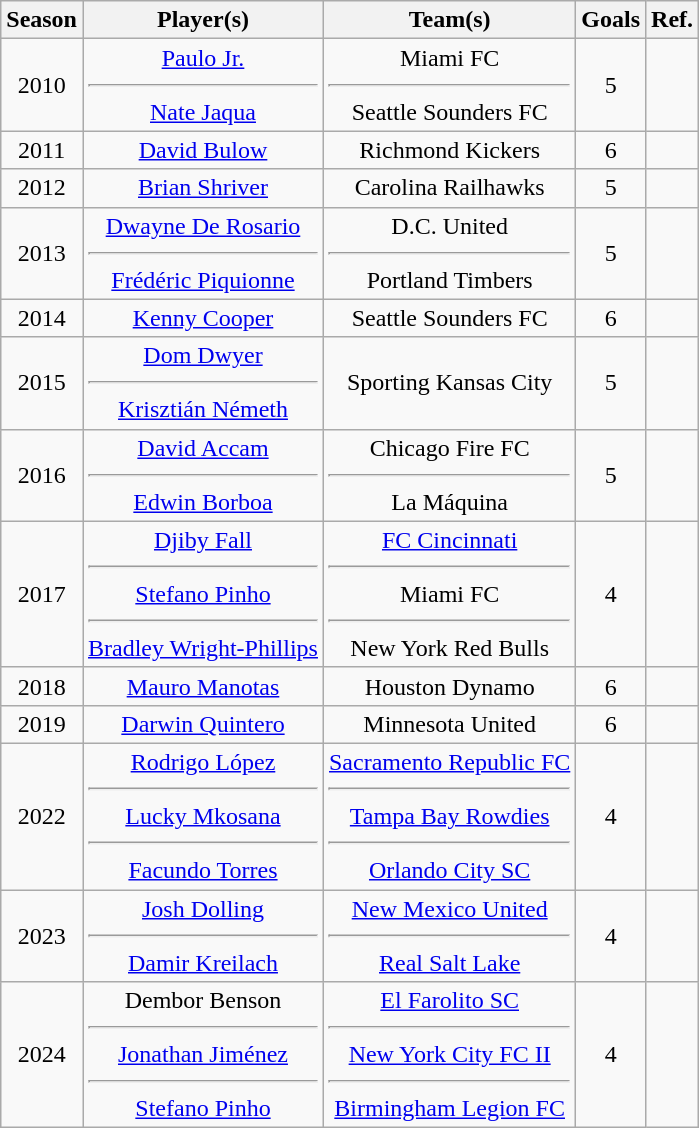<table class="wikitable sortable" style="text-align: center;">
<tr>
<th>Season</th>
<th>Player(s)</th>
<th>Team(s)</th>
<th>Goals</th>
<th>Ref.</th>
</tr>
<tr>
<td>2010</td>
<td><a href='#'>Paulo Jr.</a> <hr> <a href='#'>Nate Jaqua</a></td>
<td>Miami FC <hr> Seattle Sounders FC</td>
<td>5</td>
<td></td>
</tr>
<tr>
<td>2011</td>
<td><a href='#'>David Bulow</a></td>
<td>Richmond Kickers</td>
<td>6</td>
<td></td>
</tr>
<tr>
<td>2012</td>
<td><a href='#'>Brian Shriver</a></td>
<td>Carolina Railhawks</td>
<td>5</td>
<td></td>
</tr>
<tr>
<td>2013</td>
<td><a href='#'>Dwayne De Rosario</a> <hr> <a href='#'>Frédéric Piquionne</a></td>
<td>D.C. United <hr> Portland Timbers</td>
<td>5</td>
<td></td>
</tr>
<tr>
<td>2014</td>
<td><a href='#'>Kenny Cooper</a></td>
<td>Seattle Sounders FC</td>
<td>6</td>
<td></td>
</tr>
<tr>
<td>2015</td>
<td><a href='#'>Dom Dwyer</a> <hr> <a href='#'>Krisztián Németh</a></td>
<td>Sporting Kansas City</td>
<td>5</td>
<td></td>
</tr>
<tr>
<td>2016</td>
<td><a href='#'>David Accam</a> <hr> <a href='#'>Edwin Borboa</a></td>
<td>Chicago Fire FC <hr> La Máquina</td>
<td>5</td>
<td></td>
</tr>
<tr>
<td>2017</td>
<td><a href='#'>Djiby Fall</a> <hr> <a href='#'>Stefano Pinho</a> <hr> <a href='#'>Bradley Wright-Phillips</a></td>
<td><a href='#'>FC Cincinnati</a> <hr> Miami FC <hr> New York Red Bulls</td>
<td>4</td>
<td></td>
</tr>
<tr>
<td>2018</td>
<td><a href='#'>Mauro Manotas</a></td>
<td>Houston Dynamo</td>
<td>6</td>
<td></td>
</tr>
<tr>
<td>2019</td>
<td><a href='#'>Darwin Quintero</a></td>
<td>Minnesota United</td>
<td>6</td>
<td></td>
</tr>
<tr>
<td>2022</td>
<td><a href='#'>Rodrigo López</a> <hr> <a href='#'>Lucky Mkosana</a> <hr> <a href='#'>Facundo Torres</a></td>
<td><a href='#'>Sacramento Republic FC</a> <hr> <a href='#'>Tampa Bay Rowdies</a> <hr> <a href='#'>Orlando City SC</a></td>
<td>4</td>
<td></td>
</tr>
<tr>
<td>2023</td>
<td><a href='#'>Josh Dolling</a> <hr> <a href='#'>Damir Kreilach</a></td>
<td><a href='#'>New Mexico United</a> <hr> <a href='#'>Real Salt Lake</a></td>
<td>4</td>
<td></td>
</tr>
<tr>
<td>2024</td>
<td>Dembor Benson <hr> <a href='#'>Jonathan Jiménez</a> <hr> <a href='#'>Stefano Pinho</a></td>
<td><a href='#'>El Farolito SC</a> <hr> <a href='#'>New York City FC II</a> <hr> <a href='#'>Birmingham Legion FC</a></td>
<td>4</td>
<td></td>
</tr>
</table>
